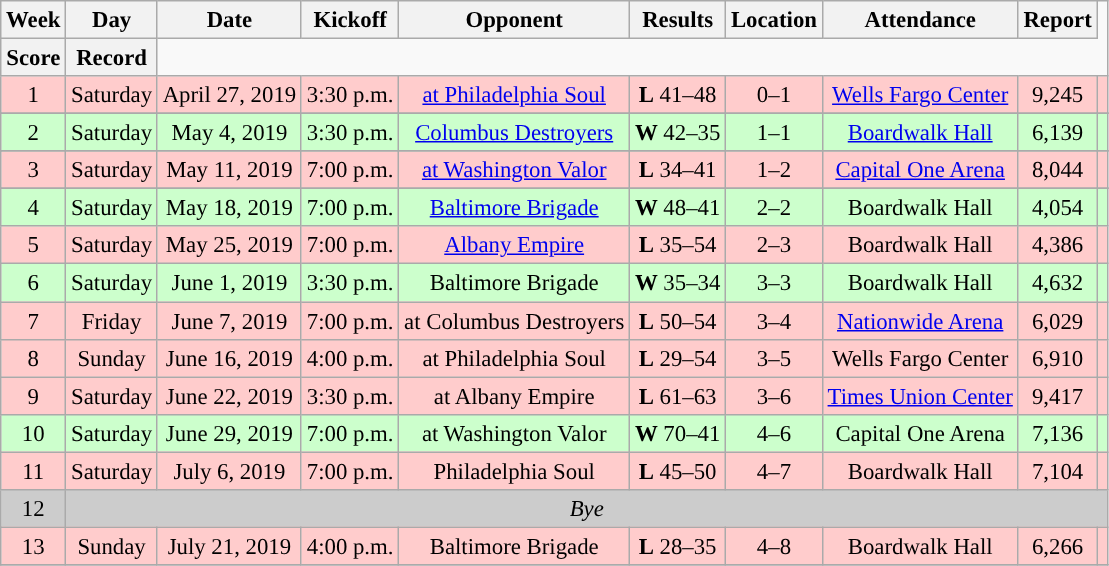<table class="wikitable" style="text-align:center; font-size: 95%;">
<tr>
<th>Week</th>
<th>Day</th>
<th>Date</th>
<th>Kickoff</th>
<th>Opponent</th>
<th>Results</th>
<th>Location</th>
<th>Attendance</th>
<th>Report</th>
</tr>
<tr>
<th>Score</th>
<th>Record</th>
</tr>
<tr bgcolor="#ffcccc">
<td>1</td>
<td>Saturday</td>
<td>April 27, 2019</td>
<td>3:30 p.m.</td>
<td><a href='#'>at Philadelphia Soul</a></td>
<td><strong>L</strong> 41–48</td>
<td>0–1</td>
<td><a href='#'>Wells Fargo Center</a></td>
<td>9,245</td>
<td></td>
</tr>
<tr>
</tr>
<tr bgcolor="#ccffcc">
<td>2</td>
<td>Saturday</td>
<td>May 4, 2019</td>
<td>3:30 p.m.</td>
<td><a href='#'>Columbus Destroyers</a></td>
<td><strong>W</strong> 42–35</td>
<td>1–1</td>
<td><a href='#'>Boardwalk Hall</a></td>
<td>6,139</td>
<td></td>
</tr>
<tr>
</tr>
<tr bgcolor="#ffcccc">
<td>3</td>
<td>Saturday</td>
<td>May 11, 2019</td>
<td>7:00 p.m.</td>
<td><a href='#'>at Washington Valor</a></td>
<td><strong>L</strong> 34–41</td>
<td>1–2</td>
<td><a href='#'>Capital One Arena</a></td>
<td>8,044</td>
<td></td>
</tr>
<tr>
</tr>
<tr bgcolor="#ccffcc">
<td>4</td>
<td>Saturday</td>
<td>May 18, 2019</td>
<td>7:00 p.m.</td>
<td><a href='#'>Baltimore Brigade</a></td>
<td><strong>W</strong> 48–41</td>
<td>2–2</td>
<td>Boardwalk Hall</td>
<td>4,054</td>
<td></td>
</tr>
<tr bgcolor="#ffcccc">
<td>5</td>
<td>Saturday</td>
<td>May 25, 2019</td>
<td>7:00 p.m.</td>
<td><a href='#'>Albany Empire</a></td>
<td><strong>L</strong> 35–54</td>
<td>2–3</td>
<td>Boardwalk Hall</td>
<td>4,386</td>
<td></td>
</tr>
<tr bgcolor="#ccffcc">
<td>6</td>
<td>Saturday</td>
<td>June 1, 2019</td>
<td>3:30 p.m.</td>
<td>Baltimore Brigade</td>
<td><strong>W</strong> 35–34</td>
<td>3–3</td>
<td>Boardwalk Hall</td>
<td>4,632</td>
<td></td>
</tr>
<tr bgcolor="#ffcccc">
<td>7</td>
<td>Friday</td>
<td>June 7, 2019</td>
<td>7:00 p.m.</td>
<td>at Columbus Destroyers</td>
<td><strong>L</strong> 50–54</td>
<td>3–4</td>
<td><a href='#'>Nationwide Arena</a></td>
<td>6,029</td>
<td></td>
</tr>
<tr bgcolor="#ffcccc">
<td>8</td>
<td>Sunday</td>
<td>June 16, 2019</td>
<td>4:00 p.m.</td>
<td>at Philadelphia Soul</td>
<td><strong>L</strong> 29–54</td>
<td>3–5</td>
<td>Wells Fargo Center</td>
<td>6,910</td>
<td></td>
</tr>
<tr bgcolor="#ffcccc">
<td>9</td>
<td>Saturday</td>
<td>June 22, 2019</td>
<td>3:30 p.m.</td>
<td>at Albany Empire</td>
<td><strong>L</strong> 61–63</td>
<td>3–6</td>
<td><a href='#'>Times Union Center</a></td>
<td>9,417</td>
<td></td>
</tr>
<tr bgcolor="#ccffcc">
<td>10</td>
<td>Saturday</td>
<td>June 29, 2019</td>
<td>7:00 p.m.</td>
<td>at Washington Valor</td>
<td><strong>W</strong> 70–41</td>
<td>4–6</td>
<td>Capital One Arena</td>
<td>7,136</td>
<td></td>
</tr>
<tr bgcolor="#ffcccc">
<td>11</td>
<td>Saturday</td>
<td>July 6, 2019</td>
<td>7:00 p.m.</td>
<td>Philadelphia Soul</td>
<td><strong>L</strong> 45–50</td>
<td>4–7</td>
<td>Boardwalk Hall</td>
<td>7,104</td>
<td></td>
</tr>
<tr bgcolor=#CCCCCC>
<td>12</td>
<td colspan=9><em>Bye</em></td>
</tr>
<tr bgcolor="#ffcccc">
<td>13</td>
<td>Sunday</td>
<td>July 21, 2019</td>
<td>4:00 p.m.</td>
<td>Baltimore Brigade</td>
<td><strong>L</strong> 28–35</td>
<td>4–8</td>
<td>Boardwalk Hall</td>
<td>6,266</td>
<td></td>
</tr>
<tr>
</tr>
</table>
